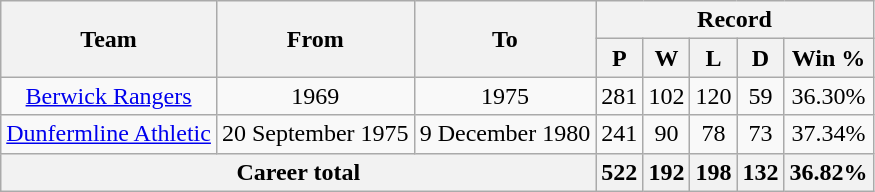<table class="wikitable" style="text-align:center">
<tr>
<th rowspan="2">Team</th>
<th rowspan="2">From</th>
<th rowspan="2">To</th>
<th colspan="5">Record</th>
</tr>
<tr>
<th>P</th>
<th>W</th>
<th>L</th>
<th>D</th>
<th>Win %</th>
</tr>
<tr>
<td><a href='#'>Berwick Rangers</a></td>
<td>1969</td>
<td>1975</td>
<td>281</td>
<td>102</td>
<td>120</td>
<td>59</td>
<td>36.30%</td>
</tr>
<tr>
<td><a href='#'>Dunfermline Athletic</a></td>
<td>20 September 1975</td>
<td>9 December 1980</td>
<td>241</td>
<td>90</td>
<td>78</td>
<td>73</td>
<td>37.34%</td>
</tr>
<tr>
<th colspan="3">Career total</th>
<th>522</th>
<th>192</th>
<th>198</th>
<th>132</th>
<th>36.82%</th>
</tr>
</table>
